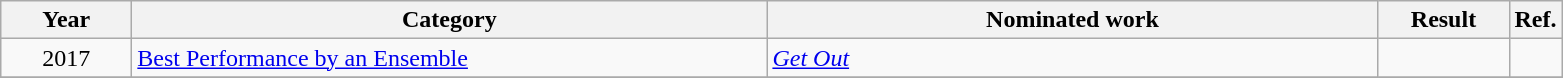<table class=wikitable>
<tr>
<th scope="col" style="width:5em;">Year</th>
<th scope="col" style="width:26em;">Category</th>
<th scope="col" style="width:25em;">Nominated work</th>
<th scope="col" style="width:5em;">Result</th>
<th>Ref.</th>
</tr>
<tr>
<td style="text-align:center;">2017</td>
<td><a href='#'>Best Performance by an Ensemble</a></td>
<td><em><a href='#'>Get Out</a></em></td>
<td></td>
<td></td>
</tr>
<tr>
</tr>
</table>
